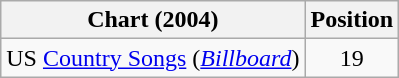<table class="wikitable sortable">
<tr>
<th scope="col">Chart (2004)</th>
<th scope="col">Position</th>
</tr>
<tr>
<td>US <a href='#'>Country Songs</a> (<em><a href='#'>Billboard</a></em>)</td>
<td align="center">19</td>
</tr>
</table>
